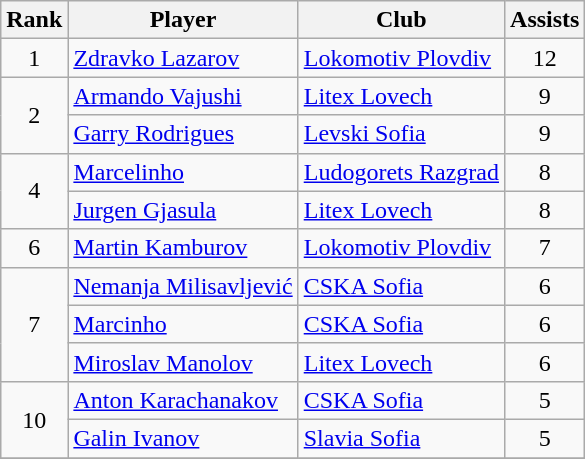<table class="wikitable" style="text-align:center">
<tr>
<th>Rank</th>
<th>Player</th>
<th>Club</th>
<th>Assists</th>
</tr>
<tr>
<td rowspan="1">1</td>
<td align="left"> <a href='#'>Zdravko Lazarov</a></td>
<td align="left"><a href='#'>Lokomotiv Plovdiv</a></td>
<td>12</td>
</tr>
<tr>
<td rowspan="2">2</td>
<td align="left"> <a href='#'>Armando Vajushi</a></td>
<td align="left"><a href='#'>Litex Lovech</a></td>
<td>9</td>
</tr>
<tr>
<td align="left"> <a href='#'>Garry Rodrigues</a></td>
<td align="left"><a href='#'>Levski Sofia</a></td>
<td>9</td>
</tr>
<tr>
<td rowspan="2">4</td>
<td align="left"> <a href='#'>Marcelinho</a></td>
<td align="left"><a href='#'>Ludogorets Razgrad</a></td>
<td>8</td>
</tr>
<tr>
<td align="left"> <a href='#'>Jurgen Gjasula</a></td>
<td align="left"><a href='#'>Litex Lovech</a></td>
<td>8</td>
</tr>
<tr>
<td rowspan="1">6</td>
<td align="left"> <a href='#'>Martin Kamburov</a></td>
<td align="left"><a href='#'>Lokomotiv Plovdiv</a></td>
<td>7</td>
</tr>
<tr>
<td rowspan="3">7</td>
<td align="left"> <a href='#'>Nemanja Milisavljević</a></td>
<td align="left"><a href='#'>CSKA Sofia</a></td>
<td>6</td>
</tr>
<tr>
<td align="left"> <a href='#'>Marcinho</a></td>
<td align="left"><a href='#'>CSKA Sofia</a></td>
<td>6</td>
</tr>
<tr>
<td align="left"> <a href='#'>Miroslav Manolov</a></td>
<td align="left"><a href='#'>Litex Lovech</a></td>
<td>6</td>
</tr>
<tr>
<td rowspan="2">10</td>
<td align="left"> <a href='#'>Anton Karachanakov</a></td>
<td align="left"><a href='#'>CSKA Sofia</a></td>
<td>5</td>
</tr>
<tr>
<td align="left"> <a href='#'>Galin Ivanov</a></td>
<td align="left"><a href='#'>Slavia Sofia</a></td>
<td>5</td>
</tr>
<tr>
</tr>
</table>
